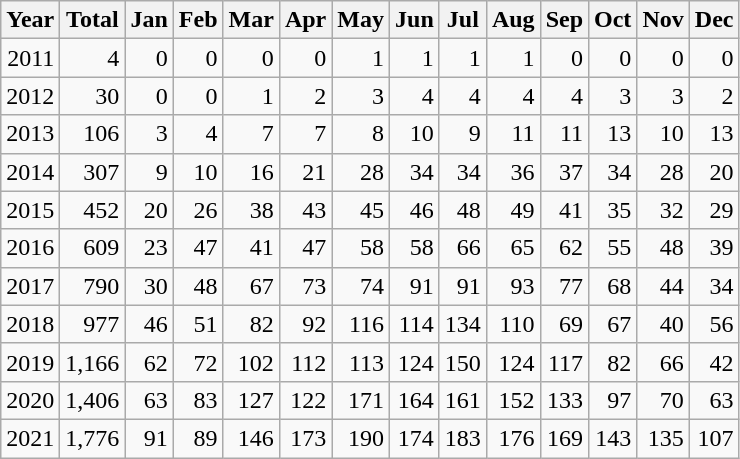<table class="wikitable" style="text-align:right;">
<tr>
<th>Year</th>
<th>Total</th>
<th>Jan</th>
<th>Feb</th>
<th>Mar</th>
<th>Apr</th>
<th>May</th>
<th>Jun</th>
<th>Jul</th>
<th>Aug</th>
<th>Sep</th>
<th>Oct</th>
<th>Nov</th>
<th>Dec</th>
</tr>
<tr align=right>
<td>2011</td>
<td>4</td>
<td>0</td>
<td>0</td>
<td>0</td>
<td>0</td>
<td>1</td>
<td>1</td>
<td>1</td>
<td>1</td>
<td>0</td>
<td>0</td>
<td>0</td>
<td>0</td>
</tr>
<tr align=right>
<td>2012</td>
<td>30</td>
<td>0</td>
<td>0</td>
<td>1</td>
<td>2</td>
<td>3</td>
<td>4</td>
<td>4</td>
<td>4</td>
<td>4</td>
<td>3</td>
<td>3</td>
<td>2</td>
</tr>
<tr align=right>
<td>2013</td>
<td>106</td>
<td>3</td>
<td>4</td>
<td>7</td>
<td>7</td>
<td>8</td>
<td>10</td>
<td>9</td>
<td>11</td>
<td>11</td>
<td>13</td>
<td>10</td>
<td>13</td>
</tr>
<tr align=right>
<td>2014</td>
<td>307</td>
<td>9</td>
<td>10</td>
<td>16</td>
<td>21</td>
<td>28</td>
<td>34</td>
<td>34</td>
<td>36</td>
<td>37</td>
<td>34</td>
<td>28</td>
<td>20</td>
</tr>
<tr align=right>
<td>2015</td>
<td>452</td>
<td>20</td>
<td>26</td>
<td>38</td>
<td>43</td>
<td>45</td>
<td>46</td>
<td>48</td>
<td>49</td>
<td>41</td>
<td>35</td>
<td>32</td>
<td>29</td>
</tr>
<tr align=right>
<td>2016</td>
<td>609</td>
<td>23</td>
<td>47</td>
<td>41</td>
<td>47</td>
<td>58</td>
<td>58</td>
<td>66</td>
<td>65</td>
<td>62</td>
<td>55</td>
<td>48</td>
<td>39</td>
</tr>
<tr align=right>
<td>2017</td>
<td>790</td>
<td>30</td>
<td>48</td>
<td>67</td>
<td>73</td>
<td>74</td>
<td>91</td>
<td>91</td>
<td>93</td>
<td>77</td>
<td>68</td>
<td>44</td>
<td>34</td>
</tr>
<tr align=right>
<td>2018</td>
<td>977</td>
<td>46</td>
<td>51</td>
<td>82</td>
<td>92</td>
<td>116</td>
<td>114</td>
<td>134</td>
<td>110</td>
<td>69</td>
<td>67</td>
<td>40</td>
<td>56</td>
</tr>
<tr align=right>
<td>2019</td>
<td>1,166</td>
<td>62</td>
<td>72</td>
<td>102</td>
<td>112</td>
<td>113</td>
<td>124</td>
<td>150</td>
<td>124</td>
<td>117</td>
<td>82</td>
<td>66</td>
<td>42</td>
</tr>
<tr align=right>
<td>2020</td>
<td>1,406</td>
<td>63</td>
<td>83</td>
<td>127</td>
<td>122</td>
<td>171</td>
<td>164</td>
<td>161</td>
<td>152</td>
<td>133</td>
<td>97</td>
<td>70</td>
<td>63</td>
</tr>
<tr align=right>
<td>2021</td>
<td>1,776</td>
<td>91</td>
<td>89</td>
<td>146</td>
<td>173</td>
<td>190</td>
<td>174</td>
<td>183</td>
<td>176</td>
<td>169</td>
<td>143</td>
<td>135</td>
<td>107</td>
</tr>
</table>
